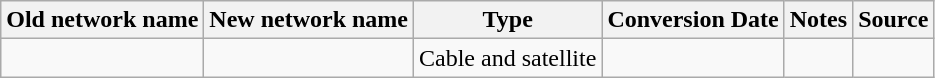<table class="wikitable">
<tr>
<th>Old network name</th>
<th>New network name</th>
<th>Type</th>
<th>Conversion Date</th>
<th>Notes</th>
<th>Source</th>
</tr>
<tr>
<td></td>
<td></td>
<td>Cable and satellite</td>
<td></td>
<td></td>
<td></td>
</tr>
</table>
